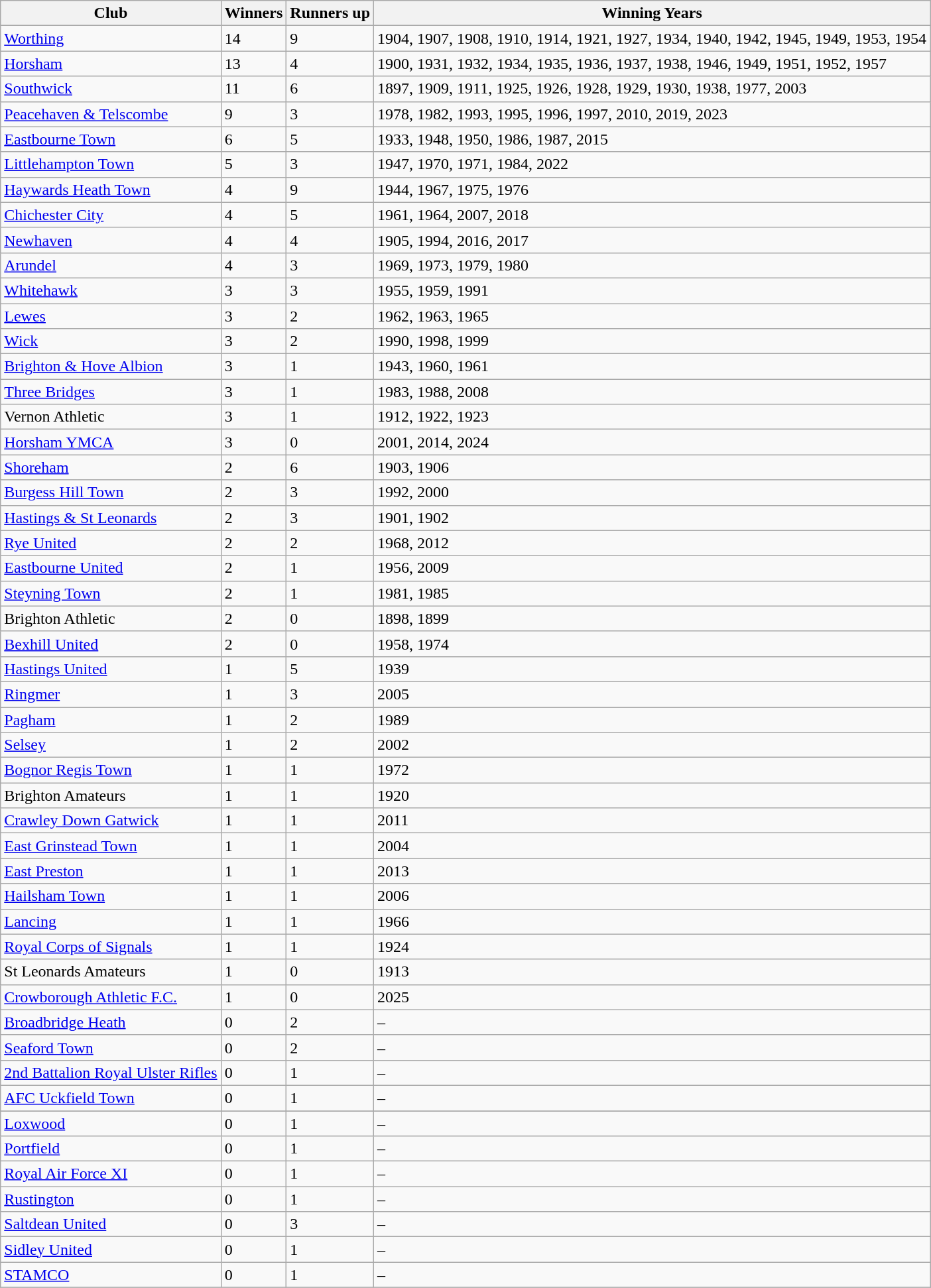<table class="wikitable">
<tr>
<th>Club</th>
<th>Winners</th>
<th>Runners up</th>
<th>Winning Years</th>
</tr>
<tr>
<td><a href='#'>Worthing</a></td>
<td>14</td>
<td>9</td>
<td>1904, 1907, 1908, 1910, 1914, 1921, 1927, 1934, 1940, 1942, 1945, 1949, 1953, 1954</td>
</tr>
<tr>
<td><a href='#'>Horsham</a></td>
<td>13</td>
<td>4</td>
<td>1900, 1931, 1932, 1934, 1935, 1936, 1937, 1938, 1946, 1949, 1951, 1952, 1957</td>
</tr>
<tr>
<td><a href='#'>Southwick</a></td>
<td>11</td>
<td>6</td>
<td>1897, 1909, 1911, 1925, 1926, 1928, 1929, 1930, 1938, 1977, 2003</td>
</tr>
<tr>
<td><a href='#'>Peacehaven & Telscombe</a></td>
<td>9</td>
<td>3</td>
<td>1978, 1982, 1993, 1995, 1996, 1997, 2010, 2019, 2023</td>
</tr>
<tr>
<td><a href='#'>Eastbourne Town</a></td>
<td>6</td>
<td>5</td>
<td>1933, 1948, 1950, 1986, 1987, 2015</td>
</tr>
<tr>
<td><a href='#'>Littlehampton Town</a></td>
<td>5</td>
<td>3</td>
<td>1947, 1970, 1971, 1984, 2022</td>
</tr>
<tr>
<td><a href='#'>Haywards Heath Town</a></td>
<td>4</td>
<td>9</td>
<td>1944, 1967, 1975, 1976</td>
</tr>
<tr>
<td><a href='#'>Chichester City</a></td>
<td>4</td>
<td>5</td>
<td>1961, 1964, 2007, 2018</td>
</tr>
<tr>
<td><a href='#'>Newhaven</a></td>
<td>4</td>
<td>4</td>
<td>1905, 1994, 2016, 2017</td>
</tr>
<tr>
<td><a href='#'>Arundel</a></td>
<td>4</td>
<td>3</td>
<td>1969, 1973, 1979, 1980</td>
</tr>
<tr>
<td><a href='#'>Whitehawk</a></td>
<td>3</td>
<td>3</td>
<td>1955, 1959, 1991</td>
</tr>
<tr>
<td><a href='#'>Lewes</a></td>
<td>3</td>
<td>2</td>
<td>1962, 1963, 1965</td>
</tr>
<tr>
<td><a href='#'>Wick</a></td>
<td>3</td>
<td>2</td>
<td>1990, 1998, 1999</td>
</tr>
<tr>
<td><a href='#'>Brighton & Hove Albion</a></td>
<td>3</td>
<td>1</td>
<td>1943, 1960, 1961</td>
</tr>
<tr>
<td><a href='#'>Three Bridges</a></td>
<td>3</td>
<td>1</td>
<td>1983, 1988, 2008</td>
</tr>
<tr>
<td>Vernon Athletic</td>
<td>3</td>
<td>1</td>
<td>1912, 1922, 1923</td>
</tr>
<tr>
<td><a href='#'>Horsham YMCA</a></td>
<td>3</td>
<td>0</td>
<td>2001, 2014, 2024</td>
</tr>
<tr>
<td><a href='#'>Shoreham</a></td>
<td>2</td>
<td>6</td>
<td>1903, 1906</td>
</tr>
<tr>
<td><a href='#'>Burgess Hill Town</a></td>
<td>2</td>
<td>3</td>
<td>1992, 2000</td>
</tr>
<tr>
<td><a href='#'>Hastings & St Leonards</a></td>
<td>2</td>
<td>3</td>
<td>1901, 1902</td>
</tr>
<tr>
<td><a href='#'>Rye United</a></td>
<td>2</td>
<td>2</td>
<td>1968, 2012</td>
</tr>
<tr>
<td><a href='#'>Eastbourne United</a></td>
<td>2</td>
<td>1</td>
<td>1956, 2009</td>
</tr>
<tr>
<td><a href='#'>Steyning Town</a></td>
<td>2</td>
<td>1</td>
<td>1981, 1985</td>
</tr>
<tr>
<td>Brighton Athletic</td>
<td>2</td>
<td>0</td>
<td>1898, 1899</td>
</tr>
<tr>
<td><a href='#'>Bexhill United</a></td>
<td>2</td>
<td>0</td>
<td>1958, 1974</td>
</tr>
<tr>
<td><a href='#'>Hastings United</a></td>
<td>1</td>
<td>5</td>
<td>1939</td>
</tr>
<tr>
<td><a href='#'>Ringmer</a></td>
<td>1</td>
<td>3</td>
<td>2005</td>
</tr>
<tr>
<td><a href='#'>Pagham</a></td>
<td>1</td>
<td>2</td>
<td>1989</td>
</tr>
<tr>
<td><a href='#'>Selsey</a></td>
<td>1</td>
<td>2</td>
<td>2002</td>
</tr>
<tr>
<td><a href='#'>Bognor Regis Town</a></td>
<td>1</td>
<td>1</td>
<td>1972</td>
</tr>
<tr>
<td>Brighton Amateurs</td>
<td>1</td>
<td>1</td>
<td>1920</td>
</tr>
<tr>
<td><a href='#'>Crawley Down Gatwick</a></td>
<td>1</td>
<td>1</td>
<td>2011</td>
</tr>
<tr>
<td><a href='#'>East Grinstead Town</a></td>
<td>1</td>
<td>1</td>
<td>2004</td>
</tr>
<tr>
<td><a href='#'>East Preston</a></td>
<td>1</td>
<td>1</td>
<td>2013</td>
</tr>
<tr>
<td><a href='#'>Hailsham Town</a></td>
<td>1</td>
<td>1</td>
<td>2006</td>
</tr>
<tr>
<td><a href='#'>Lancing</a></td>
<td>1</td>
<td>1</td>
<td>1966</td>
</tr>
<tr>
<td><a href='#'>Royal Corps of Signals</a></td>
<td>1</td>
<td>1</td>
<td>1924</td>
</tr>
<tr>
<td>St Leonards Amateurs</td>
<td>1</td>
<td>0</td>
<td>1913</td>
</tr>
<tr>
<td><a href='#'>Crowborough Athletic F.C.</a></td>
<td>1</td>
<td>0</td>
<td>2025</td>
</tr>
<tr>
<td><a href='#'>Broadbridge Heath</a></td>
<td>0</td>
<td>2</td>
<td>–</td>
</tr>
<tr>
<td><a href='#'>Seaford Town</a></td>
<td>0</td>
<td>2</td>
<td>–</td>
</tr>
<tr>
<td><a href='#'>2nd Battalion Royal Ulster Rifles</a></td>
<td>0</td>
<td>1</td>
<td>–</td>
</tr>
<tr>
<td><a href='#'>AFC Uckfield Town</a></td>
<td>0</td>
<td>1</td>
<td>–</td>
</tr>
<tr>
</tr>
<tr>
<td><a href='#'>Loxwood</a></td>
<td>0</td>
<td>1</td>
<td>–</td>
</tr>
<tr>
<td><a href='#'>Portfield</a></td>
<td>0</td>
<td>1</td>
<td>–</td>
</tr>
<tr>
<td><a href='#'>Royal Air Force XI</a></td>
<td>0</td>
<td>1</td>
<td>–</td>
</tr>
<tr>
<td><a href='#'>Rustington</a></td>
<td>0</td>
<td>1</td>
<td>–</td>
</tr>
<tr>
<td><a href='#'>Saltdean United</a></td>
<td>0</td>
<td>3</td>
<td>–</td>
</tr>
<tr>
<td><a href='#'>Sidley United</a></td>
<td>0</td>
<td>1</td>
<td>–</td>
</tr>
<tr>
<td><a href='#'>STAMCO</a></td>
<td>0</td>
<td>1</td>
<td>–</td>
</tr>
<tr>
</tr>
</table>
